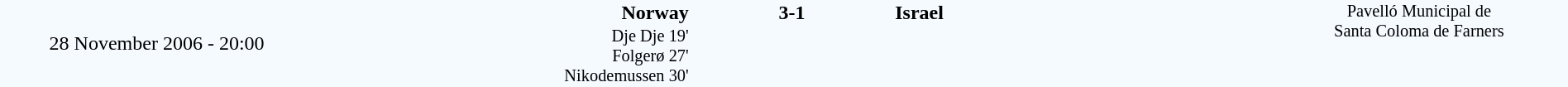<table style="width: 100%; background:#F5FAFF;" cellspacing="0">
<tr>
<td align=center rowspan=3 width=20%>28 November 2006 - 20:00</td>
</tr>
<tr>
<td width=24% align=right><strong>Norway</strong> </td>
<td align=center width=13%><strong>3-1</strong></td>
<td width=24%> <strong>Israel</strong></td>
<td style=font-size:85% rowspan=3 valign=top align=center>Pavelló Municipal de <br>Santa Coloma de Farners</td>
</tr>
<tr style=font-size:85%>
<td align=right valign=top>Dje Dje 19'<br>Folgerø 27'<br>Nikodemussen 30'</td>
<td></td>
<td></td>
</tr>
</table>
